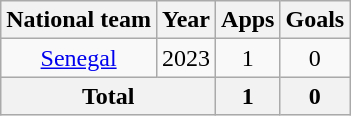<table class="wikitable" style="text-align: center;">
<tr>
<th>National team</th>
<th>Year</th>
<th>Apps</th>
<th>Goals</th>
</tr>
<tr>
<td rowspan="1"><a href='#'>Senegal</a></td>
<td>2023</td>
<td>1</td>
<td>0</td>
</tr>
<tr>
<th colspan="2">Total</th>
<th>1</th>
<th>0</th>
</tr>
</table>
